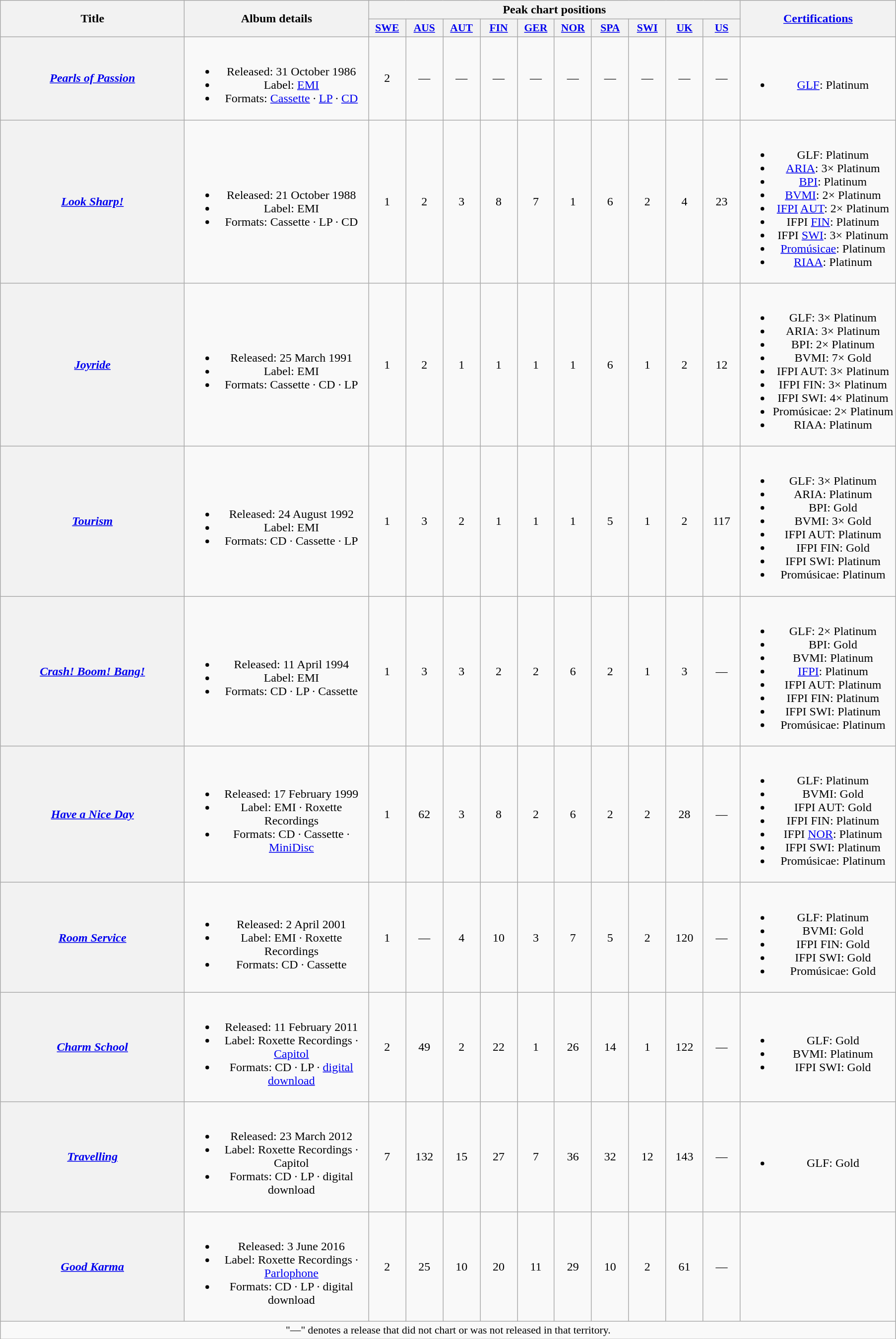<table class="wikitable plainrowheaders" style="text-align:center;" border="1">
<tr>
<th scope="col" rowspan="2" style="width:15em;">Title</th>
<th scope="col" rowspan="2" style="width:15em;">Album details</th>
<th scope="col" colspan="10">Peak chart positions</th>
<th scope="col" rowspan="2"><a href='#'>Certifications</a></th>
</tr>
<tr>
<th scope="col" style="width:3em;font-size:90%;"><a href='#'>SWE</a><br></th>
<th scope="col" style="width:3em;font-size:90%;"><a href='#'>AUS</a><br></th>
<th scope="col" style="width:3em;font-size:90%;"><a href='#'>AUT</a><br></th>
<th scope="col" style="width:3em;font-size:90%;"><a href='#'>FIN</a><br></th>
<th scope="col" style="width:3em;font-size:90%;"><a href='#'>GER</a><br></th>
<th scope="col" style="width:3em;font-size:90%;"><a href='#'>NOR</a><br></th>
<th scope="col" style="width:3em;font-size:90%;"><a href='#'>SPA</a><br></th>
<th scope="col" style="width:3em;font-size:90%;"><a href='#'>SWI</a><br></th>
<th scope="col" style="width:3em;font-size:90%;"><a href='#'>UK</a><br></th>
<th scope="col" style="width:3em;font-size:90%;"><a href='#'>US</a><br></th>
</tr>
<tr>
<th scope="row"><em><a href='#'>Pearls of Passion</a></em></th>
<td><br><ul><li>Released: 31 October 1986</li><li>Label: <a href='#'>EMI</a></li><li>Formats: <a href='#'>Cassette</a> · <a href='#'>LP</a> · <a href='#'>CD</a></li></ul></td>
<td>2</td>
<td>—</td>
<td>—</td>
<td>—</td>
<td>—</td>
<td>—</td>
<td>—</td>
<td>—</td>
<td>—</td>
<td>—</td>
<td><br><ul><li><a href='#'>GLF</a>: Platinum</li></ul></td>
</tr>
<tr>
<th scope="row"><em><a href='#'>Look Sharp!</a></em></th>
<td><br><ul><li>Released: 21 October 1988</li><li>Label: EMI</li><li>Formats: Cassette · LP · CD</li></ul></td>
<td>1</td>
<td>2</td>
<td>3</td>
<td>8</td>
<td>7</td>
<td>1</td>
<td>6</td>
<td>2</td>
<td>4</td>
<td>23</td>
<td><br><ul><li>GLF: Platinum</li><li><a href='#'>ARIA</a>: 3× Platinum</li><li><a href='#'>BPI</a>: Platinum</li><li><a href='#'>BVMI</a>: 2× Platinum</li><li><a href='#'>IFPI</a> <a href='#'>AUT</a>: 2× Platinum</li><li>IFPI <a href='#'>FIN</a>: Platinum</li><li>IFPI <a href='#'>SWI</a>: 3× Platinum</li><li><a href='#'>Promúsicae</a>: Platinum</li><li><a href='#'>RIAA</a>: Platinum</li></ul></td>
</tr>
<tr>
<th scope="row"><em><a href='#'>Joyride</a></em></th>
<td><br><ul><li>Released: 25 March 1991</li><li>Label: EMI</li><li>Formats: Cassette · CD · LP</li></ul></td>
<td>1</td>
<td>2</td>
<td>1</td>
<td>1</td>
<td>1</td>
<td>1</td>
<td>6</td>
<td>1</td>
<td>2</td>
<td>12</td>
<td><br><ul><li>GLF: 3× Platinum</li><li>ARIA: 3× Platinum</li><li>BPI: 2× Platinum</li><li>BVMI: 7× Gold</li><li>IFPI AUT: 3× Platinum</li><li>IFPI FIN: 3× Platinum</li><li>IFPI SWI: 4× Platinum</li><li>Promúsicae: 2× Platinum</li><li>RIAA: Platinum</li></ul></td>
</tr>
<tr>
<th scope="row"><em><a href='#'>Tourism</a></em></th>
<td><br><ul><li>Released: 24 August 1992</li><li>Label: EMI</li><li>Formats: CD · Cassette · LP</li></ul></td>
<td>1</td>
<td>3</td>
<td>2</td>
<td>1</td>
<td>1</td>
<td>1</td>
<td>5</td>
<td>1</td>
<td>2</td>
<td>117</td>
<td><br><ul><li>GLF: 3× Platinum</li><li>ARIA: Platinum</li><li>BPI: Gold</li><li>BVMI: 3× Gold</li><li>IFPI AUT: Platinum</li><li>IFPI FIN: Gold</li><li>IFPI SWI: Platinum</li><li>Promúsicae: Platinum</li></ul></td>
</tr>
<tr>
<th scope="row"><em><a href='#'>Crash! Boom! Bang!</a></em></th>
<td><br><ul><li>Released: 11 April 1994</li><li>Label: EMI</li><li>Formats: CD · LP · Cassette</li></ul></td>
<td>1</td>
<td>3</td>
<td>3</td>
<td>2</td>
<td>2</td>
<td>6</td>
<td>2</td>
<td>1</td>
<td>3</td>
<td>—</td>
<td><br><ul><li>GLF: 2× Platinum</li><li>BPI: Gold</li><li>BVMI: Platinum</li><li><a href='#'>IFPI</a>: Platinum</li><li>IFPI AUT: Platinum</li><li>IFPI FIN: Platinum</li><li>IFPI SWI: Platinum</li><li>Promúsicae: Platinum</li></ul></td>
</tr>
<tr>
<th scope="row"><em><a href='#'>Have a Nice Day</a></em></th>
<td><br><ul><li>Released: 17 February 1999</li><li>Label: EMI · Roxette Recordings</li><li>Formats: CD · Cassette · <a href='#'>MiniDisc</a></li></ul></td>
<td>1</td>
<td>62</td>
<td>3</td>
<td>8</td>
<td>2</td>
<td>6</td>
<td>2</td>
<td>2</td>
<td>28</td>
<td>—</td>
<td><br><ul><li>GLF: Platinum</li><li>BVMI: Gold</li><li>IFPI AUT: Gold</li><li>IFPI FIN: Platinum</li><li>IFPI <a href='#'>NOR</a>: Platinum</li><li>IFPI SWI: Platinum</li><li>Promúsicae: Platinum</li></ul></td>
</tr>
<tr>
<th scope="row"><em><a href='#'>Room Service</a></em></th>
<td><br><ul><li>Released: 2 April 2001</li><li>Label: EMI · Roxette Recordings</li><li>Formats: CD · Cassette</li></ul></td>
<td>1</td>
<td>—</td>
<td>4</td>
<td>10</td>
<td>3</td>
<td>7</td>
<td>5</td>
<td>2</td>
<td>120</td>
<td>—</td>
<td><br><ul><li>GLF: Platinum</li><li>BVMI: Gold</li><li>IFPI FIN: Gold</li><li>IFPI SWI: Gold</li><li>Promúsicae: Gold</li></ul></td>
</tr>
<tr>
<th scope="row"><em><a href='#'>Charm School</a></em></th>
<td><br><ul><li>Released: 11 February 2011</li><li>Label: Roxette Recordings · <a href='#'>Capitol</a></li><li>Formats: CD · LP · <a href='#'>digital download</a></li></ul></td>
<td>2</td>
<td>49</td>
<td>2</td>
<td>22</td>
<td>1</td>
<td>26</td>
<td>14</td>
<td>1</td>
<td>122</td>
<td>—</td>
<td><br><ul><li>GLF: Gold</li><li>BVMI: Platinum</li><li>IFPI SWI: Gold</li></ul></td>
</tr>
<tr>
<th scope="row"><em><a href='#'>Travelling</a></em></th>
<td><br><ul><li>Released: 23 March 2012</li><li>Label: Roxette Recordings · Capitol</li><li>Formats: CD · LP · digital download</li></ul></td>
<td>7</td>
<td>132</td>
<td>15</td>
<td>27</td>
<td>7</td>
<td>36</td>
<td>32</td>
<td>12</td>
<td>143</td>
<td>—</td>
<td><br><ul><li>GLF: Gold</li></ul></td>
</tr>
<tr>
<th scope="row"><em><a href='#'>Good Karma</a></em></th>
<td><br><ul><li>Released: 3 June 2016</li><li>Label: Roxette Recordings · <a href='#'>Parlophone</a></li><li>Formats: CD · LP · digital download</li></ul></td>
<td>2</td>
<td>25</td>
<td>10</td>
<td>20</td>
<td>11</td>
<td>29</td>
<td>10</td>
<td>2</td>
<td>61</td>
<td>—</td>
<td></td>
</tr>
<tr>
<td colspan="13" style="font-size:90%">"—" denotes a release that did not chart or was not released in that territory.</td>
</tr>
</table>
